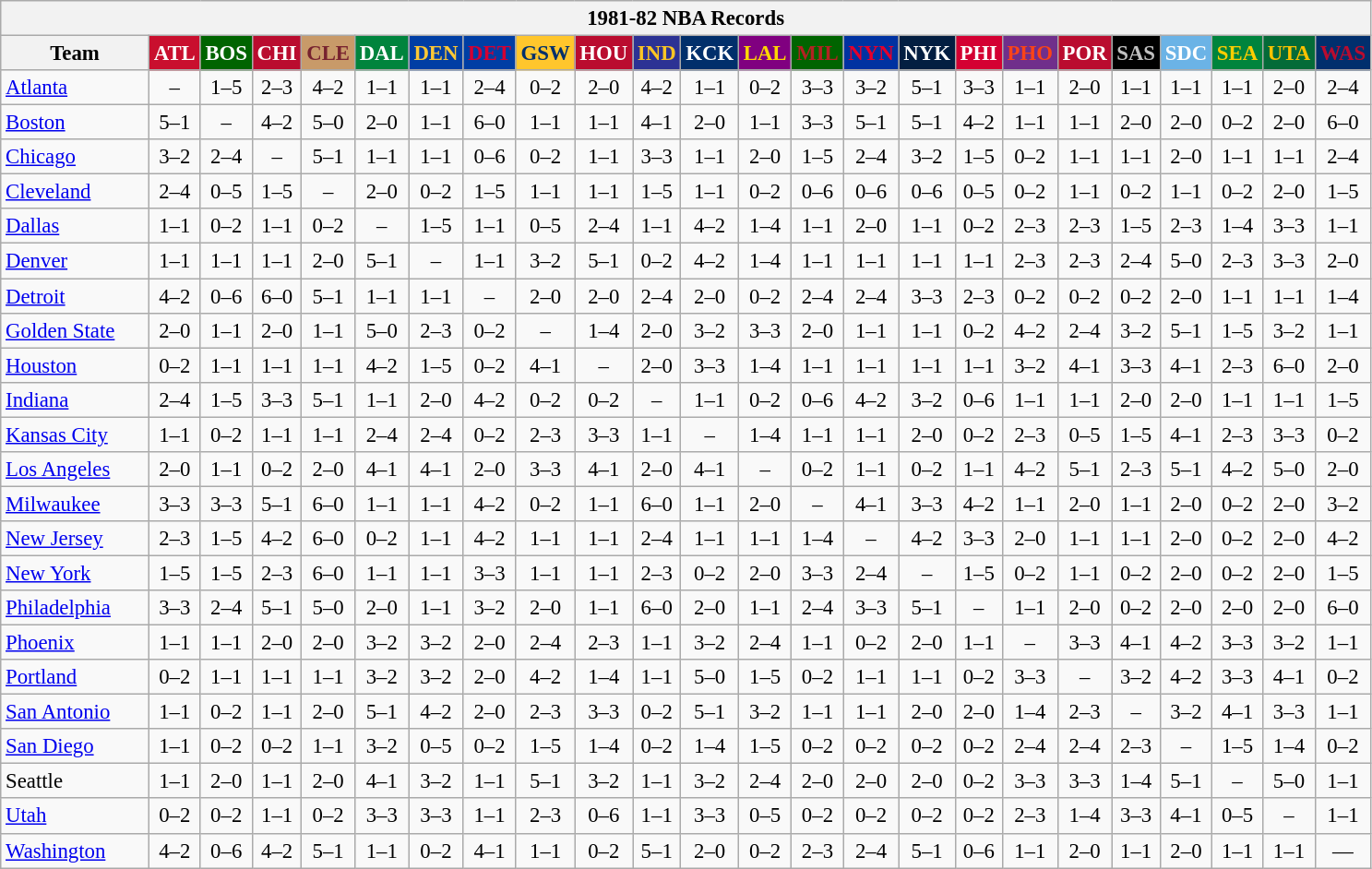<table class="wikitable" style="font-size:95%; text-align:center;">
<tr>
<th colspan=24>1981-82 NBA Records</th>
</tr>
<tr>
<th width=100>Team</th>
<th style="background:#C90F2E;color:#FFFFFF;width=35">ATL</th>
<th style="background:#006400;color:#FFFFFF;width=35">BOS</th>
<th style="background:#BA0C2F;color:#FFFFFF;width=35">CHI</th>
<th style="background:#C89A69;color:#77222F;width=35">CLE</th>
<th style="background:#00843D;color:#FFFFFF;width=35">DAL</th>
<th style="background:#003EA4;color:#FDC835;width=35">DEN</th>
<th style="background:#003EA4;color:#D50032;width=35">DET</th>
<th style="background:#FFC62C;color:#012F6B;width=35">GSW</th>
<th style="background:#BA0C2F;color:#FFFFFF;width=35">HOU</th>
<th style="background:#2C3294;color:#FCC624;width=35">IND</th>
<th style="background:#012F6B;color:#FFFFFF;width=35">KCK</th>
<th style="background:#800080;color:#FFD700;width=35">LAL</th>
<th style="background:#006400;color:#B22222;width=35">MIL</th>
<th style="background:#0032A1;color:#E5002B;width=35">NYN</th>
<th style="background:#031E41;color:#FFFFFF;width=35">NYK</th>
<th style="background:#D40032;color:#FFFFFF;width=35">PHI</th>
<th style="background:#702F8B;color:#FA4417;width=35">PHO</th>
<th style="background:#BA0C2F;color:#FFFFFF;width=35">POR</th>
<th style="background:#000000;color:#C0C0C0;width=35">SAS</th>
<th style="background:#6BB3E6;color:#FFFFFF;width=35">SDC</th>
<th style="background:#00843D;color:#FFCD01;width=35">SEA</th>
<th style="background:#046B38;color:#FCC200;width=35">UTA</th>
<th style="background:#012F6D;color:#BA0C2F;width=35">WAS</th>
</tr>
<tr>
<td style="text-align:left;"><a href='#'>Atlanta</a></td>
<td>–</td>
<td>1–5</td>
<td>2–3</td>
<td>4–2</td>
<td>1–1</td>
<td>1–1</td>
<td>2–4</td>
<td>0–2</td>
<td>2–0</td>
<td>4–2</td>
<td>1–1</td>
<td>0–2</td>
<td>3–3</td>
<td>3–2</td>
<td>5–1</td>
<td>3–3</td>
<td>1–1</td>
<td>2–0</td>
<td>1–1</td>
<td>1–1</td>
<td>1–1</td>
<td>2–0</td>
<td>2–4</td>
</tr>
<tr>
<td style="text-align:left;"><a href='#'>Boston</a></td>
<td>5–1</td>
<td>–</td>
<td>4–2</td>
<td>5–0</td>
<td>2–0</td>
<td>1–1</td>
<td>6–0</td>
<td>1–1</td>
<td>1–1</td>
<td>4–1</td>
<td>2–0</td>
<td>1–1</td>
<td>3–3</td>
<td>5–1</td>
<td>5–1</td>
<td>4–2</td>
<td>1–1</td>
<td>1–1</td>
<td>2–0</td>
<td>2–0</td>
<td>0–2</td>
<td>2–0</td>
<td>6–0</td>
</tr>
<tr>
<td style="text-align:left;"><a href='#'>Chicago</a></td>
<td>3–2</td>
<td>2–4</td>
<td>–</td>
<td>5–1</td>
<td>1–1</td>
<td>1–1</td>
<td>0–6</td>
<td>0–2</td>
<td>1–1</td>
<td>3–3</td>
<td>1–1</td>
<td>2–0</td>
<td>1–5</td>
<td>2–4</td>
<td>3–2</td>
<td>1–5</td>
<td>0–2</td>
<td>1–1</td>
<td>1–1</td>
<td>2–0</td>
<td>1–1</td>
<td>1–1</td>
<td>2–4</td>
</tr>
<tr>
<td style="text-align:left;"><a href='#'>Cleveland</a></td>
<td>2–4</td>
<td>0–5</td>
<td>1–5</td>
<td>–</td>
<td>2–0</td>
<td>0–2</td>
<td>1–5</td>
<td>1–1</td>
<td>1–1</td>
<td>1–5</td>
<td>1–1</td>
<td>0–2</td>
<td>0–6</td>
<td>0–6</td>
<td>0–6</td>
<td>0–5</td>
<td>0–2</td>
<td>1–1</td>
<td>0–2</td>
<td>1–1</td>
<td>0–2</td>
<td>2–0</td>
<td>1–5</td>
</tr>
<tr>
<td style="text-align:left;"><a href='#'>Dallas</a></td>
<td>1–1</td>
<td>0–2</td>
<td>1–1</td>
<td>0–2</td>
<td>–</td>
<td>1–5</td>
<td>1–1</td>
<td>0–5</td>
<td>2–4</td>
<td>1–1</td>
<td>4–2</td>
<td>1–4</td>
<td>1–1</td>
<td>2–0</td>
<td>1–1</td>
<td>0–2</td>
<td>2–3</td>
<td>2–3</td>
<td>1–5</td>
<td>2–3</td>
<td>1–4</td>
<td>3–3</td>
<td>1–1</td>
</tr>
<tr>
<td style="text-align:left;"><a href='#'>Denver</a></td>
<td>1–1</td>
<td>1–1</td>
<td>1–1</td>
<td>2–0</td>
<td>5–1</td>
<td>–</td>
<td>1–1</td>
<td>3–2</td>
<td>5–1</td>
<td>0–2</td>
<td>4–2</td>
<td>1–4</td>
<td>1–1</td>
<td>1–1</td>
<td>1–1</td>
<td>1–1</td>
<td>2–3</td>
<td>2–3</td>
<td>2–4</td>
<td>5–0</td>
<td>2–3</td>
<td>3–3</td>
<td>2–0</td>
</tr>
<tr>
<td style="text-align:left;"><a href='#'>Detroit</a></td>
<td>4–2</td>
<td>0–6</td>
<td>6–0</td>
<td>5–1</td>
<td>1–1</td>
<td>1–1</td>
<td>–</td>
<td>2–0</td>
<td>2–0</td>
<td>2–4</td>
<td>2–0</td>
<td>0–2</td>
<td>2–4</td>
<td>2–4</td>
<td>3–3</td>
<td>2–3</td>
<td>0–2</td>
<td>0–2</td>
<td>0–2</td>
<td>2–0</td>
<td>1–1</td>
<td>1–1</td>
<td>1–4</td>
</tr>
<tr>
<td style="text-align:left;"><a href='#'>Golden State</a></td>
<td>2–0</td>
<td>1–1</td>
<td>2–0</td>
<td>1–1</td>
<td>5–0</td>
<td>2–3</td>
<td>0–2</td>
<td>–</td>
<td>1–4</td>
<td>2–0</td>
<td>3–2</td>
<td>3–3</td>
<td>2–0</td>
<td>1–1</td>
<td>1–1</td>
<td>0–2</td>
<td>4–2</td>
<td>2–4</td>
<td>3–2</td>
<td>5–1</td>
<td>1–5</td>
<td>3–2</td>
<td>1–1</td>
</tr>
<tr>
<td style="text-align:left;"><a href='#'>Houston</a></td>
<td>0–2</td>
<td>1–1</td>
<td>1–1</td>
<td>1–1</td>
<td>4–2</td>
<td>1–5</td>
<td>0–2</td>
<td>4–1</td>
<td>–</td>
<td>2–0</td>
<td>3–3</td>
<td>1–4</td>
<td>1–1</td>
<td>1–1</td>
<td>1–1</td>
<td>1–1</td>
<td>3–2</td>
<td>4–1</td>
<td>3–3</td>
<td>4–1</td>
<td>2–3</td>
<td>6–0</td>
<td>2–0</td>
</tr>
<tr>
<td style="text-align:left;"><a href='#'>Indiana</a></td>
<td>2–4</td>
<td>1–5</td>
<td>3–3</td>
<td>5–1</td>
<td>1–1</td>
<td>2–0</td>
<td>4–2</td>
<td>0–2</td>
<td>0–2</td>
<td>–</td>
<td>1–1</td>
<td>0–2</td>
<td>0–6</td>
<td>4–2</td>
<td>3–2</td>
<td>0–6</td>
<td>1–1</td>
<td>1–1</td>
<td>2–0</td>
<td>2–0</td>
<td>1–1</td>
<td>1–1</td>
<td>1–5</td>
</tr>
<tr>
<td style="text-align:left;"><a href='#'>Kansas City</a></td>
<td>1–1</td>
<td>0–2</td>
<td>1–1</td>
<td>1–1</td>
<td>2–4</td>
<td>2–4</td>
<td>0–2</td>
<td>2–3</td>
<td>3–3</td>
<td>1–1</td>
<td>–</td>
<td>1–4</td>
<td>1–1</td>
<td>1–1</td>
<td>2–0</td>
<td>0–2</td>
<td>2–3</td>
<td>0–5</td>
<td>1–5</td>
<td>4–1</td>
<td>2–3</td>
<td>3–3</td>
<td>0–2</td>
</tr>
<tr>
<td style="text-align:left;"><a href='#'>Los Angeles</a></td>
<td>2–0</td>
<td>1–1</td>
<td>0–2</td>
<td>2–0</td>
<td>4–1</td>
<td>4–1</td>
<td>2–0</td>
<td>3–3</td>
<td>4–1</td>
<td>2–0</td>
<td>4–1</td>
<td>–</td>
<td>0–2</td>
<td>1–1</td>
<td>0–2</td>
<td>1–1</td>
<td>4–2</td>
<td>5–1</td>
<td>2–3</td>
<td>5–1</td>
<td>4–2</td>
<td>5–0</td>
<td>2–0</td>
</tr>
<tr>
<td style="text-align:left;"><a href='#'>Milwaukee</a></td>
<td>3–3</td>
<td>3–3</td>
<td>5–1</td>
<td>6–0</td>
<td>1–1</td>
<td>1–1</td>
<td>4–2</td>
<td>0–2</td>
<td>1–1</td>
<td>6–0</td>
<td>1–1</td>
<td>2–0</td>
<td>–</td>
<td>4–1</td>
<td>3–3</td>
<td>4–2</td>
<td>1–1</td>
<td>2–0</td>
<td>1–1</td>
<td>2–0</td>
<td>0–2</td>
<td>2–0</td>
<td>3–2</td>
</tr>
<tr>
<td style="text-align:left;"><a href='#'>New Jersey</a></td>
<td>2–3</td>
<td>1–5</td>
<td>4–2</td>
<td>6–0</td>
<td>0–2</td>
<td>1–1</td>
<td>4–2</td>
<td>1–1</td>
<td>1–1</td>
<td>2–4</td>
<td>1–1</td>
<td>1–1</td>
<td>1–4</td>
<td>–</td>
<td>4–2</td>
<td>3–3</td>
<td>2–0</td>
<td>1–1</td>
<td>1–1</td>
<td>2–0</td>
<td>0–2</td>
<td>2–0</td>
<td>4–2</td>
</tr>
<tr>
<td style="text-align:left;"><a href='#'>New York</a></td>
<td>1–5</td>
<td>1–5</td>
<td>2–3</td>
<td>6–0</td>
<td>1–1</td>
<td>1–1</td>
<td>3–3</td>
<td>1–1</td>
<td>1–1</td>
<td>2–3</td>
<td>0–2</td>
<td>2–0</td>
<td>3–3</td>
<td>2–4</td>
<td>–</td>
<td>1–5</td>
<td>0–2</td>
<td>1–1</td>
<td>0–2</td>
<td>2–0</td>
<td>0–2</td>
<td>2–0</td>
<td>1–5</td>
</tr>
<tr>
<td style="text-align:left;"><a href='#'>Philadelphia</a></td>
<td>3–3</td>
<td>2–4</td>
<td>5–1</td>
<td>5–0</td>
<td>2–0</td>
<td>1–1</td>
<td>3–2</td>
<td>2–0</td>
<td>1–1</td>
<td>6–0</td>
<td>2–0</td>
<td>1–1</td>
<td>2–4</td>
<td>3–3</td>
<td>5–1</td>
<td>–</td>
<td>1–1</td>
<td>2–0</td>
<td>0–2</td>
<td>2–0</td>
<td>2–0</td>
<td>2–0</td>
<td>6–0</td>
</tr>
<tr>
<td style="text-align:left;"><a href='#'>Phoenix</a></td>
<td>1–1</td>
<td>1–1</td>
<td>2–0</td>
<td>2–0</td>
<td>3–2</td>
<td>3–2</td>
<td>2–0</td>
<td>2–4</td>
<td>2–3</td>
<td>1–1</td>
<td>3–2</td>
<td>2–4</td>
<td>1–1</td>
<td>0–2</td>
<td>2–0</td>
<td>1–1</td>
<td>–</td>
<td>3–3</td>
<td>4–1</td>
<td>4–2</td>
<td>3–3</td>
<td>3–2</td>
<td>1–1</td>
</tr>
<tr>
<td style="text-align:left;"><a href='#'>Portland</a></td>
<td>0–2</td>
<td>1–1</td>
<td>1–1</td>
<td>1–1</td>
<td>3–2</td>
<td>3–2</td>
<td>2–0</td>
<td>4–2</td>
<td>1–4</td>
<td>1–1</td>
<td>5–0</td>
<td>1–5</td>
<td>0–2</td>
<td>1–1</td>
<td>1–1</td>
<td>0–2</td>
<td>3–3</td>
<td>–</td>
<td>3–2</td>
<td>4–2</td>
<td>3–3</td>
<td>4–1</td>
<td>0–2</td>
</tr>
<tr>
<td style="text-align:left;"><a href='#'>San Antonio</a></td>
<td>1–1</td>
<td>0–2</td>
<td>1–1</td>
<td>2–0</td>
<td>5–1</td>
<td>4–2</td>
<td>2–0</td>
<td>2–3</td>
<td>3–3</td>
<td>0–2</td>
<td>5–1</td>
<td>3–2</td>
<td>1–1</td>
<td>1–1</td>
<td>2–0</td>
<td>2–0</td>
<td>1–4</td>
<td>2–3</td>
<td>–</td>
<td>3–2</td>
<td>4–1</td>
<td>3–3</td>
<td>1–1</td>
</tr>
<tr>
<td style="text-align:left;"><a href='#'>San Diego</a></td>
<td>1–1</td>
<td>0–2</td>
<td>0–2</td>
<td>1–1</td>
<td>3–2</td>
<td>0–5</td>
<td>0–2</td>
<td>1–5</td>
<td>1–4</td>
<td>0–2</td>
<td>1–4</td>
<td>1–5</td>
<td>0–2</td>
<td>0–2</td>
<td>0–2</td>
<td>0–2</td>
<td>2–4</td>
<td>2–4</td>
<td>2–3</td>
<td>–</td>
<td>1–5</td>
<td>1–4</td>
<td>0–2</td>
</tr>
<tr>
<td style="text-align:left;">Seattle</td>
<td>1–1</td>
<td>2–0</td>
<td>1–1</td>
<td>2–0</td>
<td>4–1</td>
<td>3–2</td>
<td>1–1</td>
<td>5–1</td>
<td>3–2</td>
<td>1–1</td>
<td>3–2</td>
<td>2–4</td>
<td>2–0</td>
<td>2–0</td>
<td>2–0</td>
<td>0–2</td>
<td>3–3</td>
<td>3–3</td>
<td>1–4</td>
<td>5–1</td>
<td>–</td>
<td>5–0</td>
<td>1–1</td>
</tr>
<tr>
<td style="text-align:left;"><a href='#'>Utah</a></td>
<td>0–2</td>
<td>0–2</td>
<td>1–1</td>
<td>0–2</td>
<td>3–3</td>
<td>3–3</td>
<td>1–1</td>
<td>2–3</td>
<td>0–6</td>
<td>1–1</td>
<td>3–3</td>
<td>0–5</td>
<td>0–2</td>
<td>0–2</td>
<td>0–2</td>
<td>0–2</td>
<td>2–3</td>
<td>1–4</td>
<td>3–3</td>
<td>4–1</td>
<td>0–5</td>
<td>–</td>
<td>1–1</td>
</tr>
<tr>
<td style="text-align:left;"><a href='#'>Washington</a></td>
<td>4–2</td>
<td>0–6</td>
<td>4–2</td>
<td>5–1</td>
<td>1–1</td>
<td>0–2</td>
<td>4–1</td>
<td>1–1</td>
<td>0–2</td>
<td>5–1</td>
<td>2–0</td>
<td>0–2</td>
<td>2–3</td>
<td>2–4</td>
<td>5–1</td>
<td>0–6</td>
<td>1–1</td>
<td>2–0</td>
<td>1–1</td>
<td>2–0</td>
<td>1–1</td>
<td>1–1</td>
<td>—</td>
</tr>
</table>
